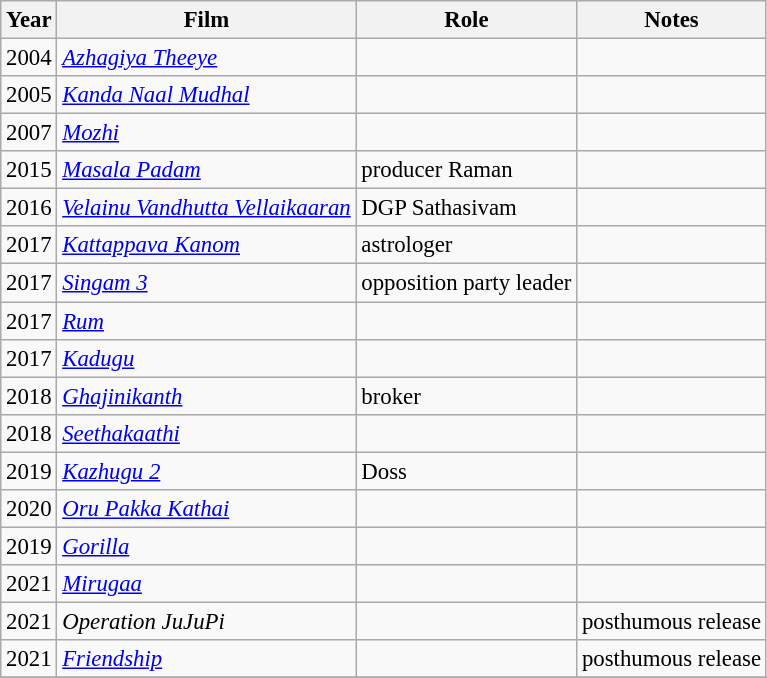<table class="wikitable" style="font-size: 95%;">
<tr>
<th>Year</th>
<th>Film</th>
<th>Role</th>
<th>Notes</th>
</tr>
<tr>
<td>2004</td>
<td><em><a href='#'>Azhagiya Theeye</a></em></td>
<td></td>
<td></td>
</tr>
<tr>
<td>2005</td>
<td><em><a href='#'>Kanda Naal Mudhal</a></em></td>
<td></td>
<td></td>
</tr>
<tr>
<td>2007</td>
<td><em><a href='#'>Mozhi</a></em></td>
<td></td>
<td></td>
</tr>
<tr>
<td>2015</td>
<td><em><a href='#'>Masala Padam</a></em></td>
<td>producer Raman</td>
<td></td>
</tr>
<tr>
<td>2016</td>
<td><em><a href='#'>Velainu Vandhutta Vellaikaaran</a></em></td>
<td>DGP Sathasivam</td>
<td></td>
</tr>
<tr>
<td>2017</td>
<td><em><a href='#'>Kattappava Kanom</a></em></td>
<td>astrologer</td>
<td></td>
</tr>
<tr>
<td>2017</td>
<td><em><a href='#'>Singam 3</a></em></td>
<td>opposition party leader</td>
<td></td>
</tr>
<tr>
<td>2017</td>
<td><a href='#'><em>Rum</em></a></td>
<td></td>
<td></td>
</tr>
<tr>
<td>2017</td>
<td><em><a href='#'>Kadugu</a></em></td>
<td></td>
<td></td>
</tr>
<tr>
<td>2018</td>
<td><em><a href='#'>Ghajinikanth</a></em></td>
<td>broker</td>
<td></td>
</tr>
<tr>
<td>2018</td>
<td><em><a href='#'>Seethakaathi</a></em></td>
<td></td>
<td></td>
</tr>
<tr>
<td>2019</td>
<td><em><a href='#'>Kazhugu 2</a></em></td>
<td>Doss</td>
<td></td>
</tr>
<tr>
<td>2020</td>
<td><em><a href='#'>Oru Pakka Kathai</a></em></td>
<td></td>
<td></td>
</tr>
<tr>
<td>2019</td>
<td><em><a href='#'>Gorilla</a></em></td>
<td></td>
<td></td>
</tr>
<tr>
<td>2021</td>
<td><em><a href='#'>Mirugaa</a></em></td>
<td></td>
<td></td>
</tr>
<tr>
<td>2021</td>
<td><em>Operation JuJuPi</em></td>
<td></td>
<td>posthumous release</td>
</tr>
<tr>
<td>2021</td>
<td><em><a href='#'>Friendship</a></em></td>
<td></td>
<td>posthumous release</td>
</tr>
<tr>
</tr>
</table>
